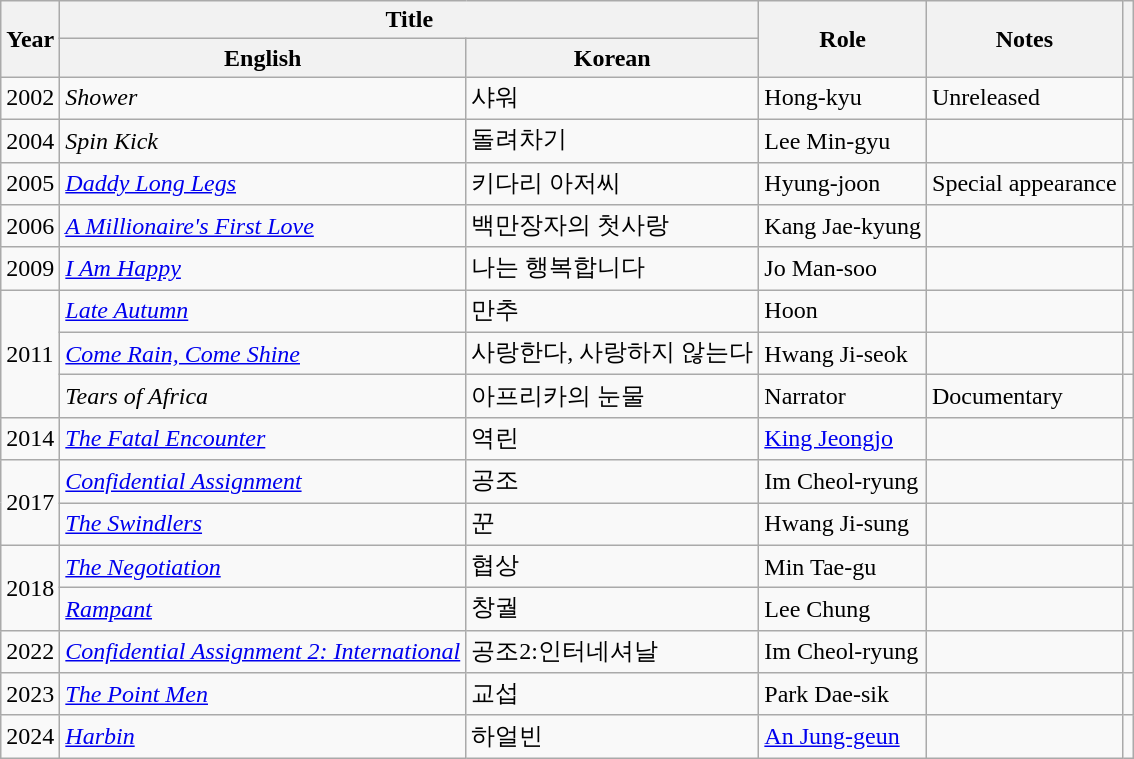<table class="wikitable sortable">
<tr>
<th rowspan="2">Year</th>
<th colspan="2">Title</th>
<th rowspan="2">Role</th>
<th rowspan="2" class="unsortable">Notes</th>
<th rowspan="2" class="unsortable"></th>
</tr>
<tr>
<th>English</th>
<th>Korean</th>
</tr>
<tr>
<td>2002</td>
<td><em>Shower</em></td>
<td>샤워</td>
<td>Hong-kyu</td>
<td>Unreleased </td>
<td></td>
</tr>
<tr>
<td>2004</td>
<td><em>Spin Kick</em></td>
<td>돌려차기</td>
<td>Lee Min-gyu</td>
<td></td>
<td></td>
</tr>
<tr>
<td>2005</td>
<td><em><a href='#'>Daddy Long Legs</a></em></td>
<td>키다리 아저씨</td>
<td>Hyung-joon</td>
<td>Special appearance</td>
<td></td>
</tr>
<tr>
<td>2006</td>
<td><em><a href='#'>A Millionaire's First Love</a></em></td>
<td>백만장자의 첫사랑</td>
<td>Kang Jae-kyung</td>
<td></td>
<td></td>
</tr>
<tr>
<td>2009</td>
<td><em><a href='#'>I Am Happy</a></em></td>
<td>나는 행복합니다</td>
<td>Jo Man-soo</td>
<td></td>
<td></td>
</tr>
<tr>
<td rowspan="3">2011</td>
<td><em><a href='#'>Late Autumn</a></em></td>
<td>만추</td>
<td>Hoon</td>
<td></td>
<td></td>
</tr>
<tr>
<td><em><a href='#'>Come Rain, Come Shine</a></em></td>
<td>사랑한다, 사랑하지 않는다</td>
<td>Hwang Ji-seok</td>
<td></td>
<td></td>
</tr>
<tr>
<td><em>Tears of Africa</em> </td>
<td>아프리카의 눈물</td>
<td>Narrator</td>
<td>Documentary</td>
<td></td>
</tr>
<tr>
<td>2014</td>
<td><em><a href='#'>The Fatal Encounter</a></em></td>
<td>역린</td>
<td><a href='#'>King Jeongjo</a></td>
<td></td>
<td></td>
</tr>
<tr>
<td rowspan="2">2017</td>
<td><em><a href='#'>Confidential Assignment</a></em></td>
<td>공조</td>
<td>Im Cheol-ryung</td>
<td></td>
<td></td>
</tr>
<tr>
<td><em><a href='#'>The Swindlers</a></em></td>
<td>꾼</td>
<td>Hwang Ji-sung</td>
<td></td>
<td></td>
</tr>
<tr>
<td rowspan="2">2018</td>
<td><em><a href='#'>The Negotiation</a></em></td>
<td>협상</td>
<td>Min Tae-gu</td>
<td></td>
<td></td>
</tr>
<tr>
<td><em><a href='#'>Rampant</a></em></td>
<td>창궐</td>
<td>Lee Chung</td>
<td></td>
<td></td>
</tr>
<tr>
<td>2022</td>
<td><em><a href='#'>Confidential Assignment 2: International</a></em></td>
<td>공조2:인터네셔날</td>
<td>Im Cheol-ryung</td>
<td></td>
<td></td>
</tr>
<tr>
<td>2023</td>
<td><em><a href='#'>The Point Men</a></em></td>
<td>교섭</td>
<td>Park Dae-sik</td>
<td></td>
<td></td>
</tr>
<tr>
<td>2024</td>
<td><em><a href='#'>Harbin</a></em></td>
<td>하얼빈</td>
<td><a href='#'>An Jung-geun</a></td>
<td></td>
<td></td>
</tr>
</table>
